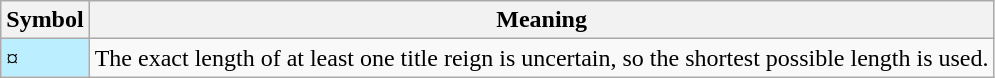<table class="wikitable">
<tr>
<th><strong>Symbol</strong></th>
<th><strong>Meaning</strong></th>
</tr>
<tr>
<td style="background-color:#bbeeff">¤</td>
<td>The exact length of at least one title reign is uncertain, so the shortest possible length is used.</td>
</tr>
</table>
